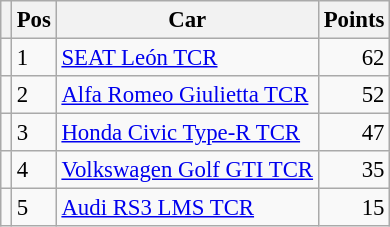<table class="wikitable" style="font-size: 95%;">
<tr>
<th></th>
<th>Pos</th>
<th>Car</th>
<th>Points</th>
</tr>
<tr>
<td align="left"></td>
<td>1</td>
<td><a href='#'>SEAT León TCR</a></td>
<td align="right">62</td>
</tr>
<tr>
<td align="left"></td>
<td>2</td>
<td><a href='#'>Alfa Romeo Giulietta TCR</a></td>
<td align="right">52</td>
</tr>
<tr>
<td align="left"></td>
<td>3</td>
<td><a href='#'>Honda Civic Type-R TCR</a></td>
<td align="right">47</td>
</tr>
<tr>
<td align="left"></td>
<td>4</td>
<td><a href='#'>Volkswagen Golf GTI TCR</a></td>
<td align="right">35</td>
</tr>
<tr>
<td align="left"></td>
<td>5</td>
<td><a href='#'>Audi RS3 LMS TCR</a></td>
<td align="right">15</td>
</tr>
</table>
